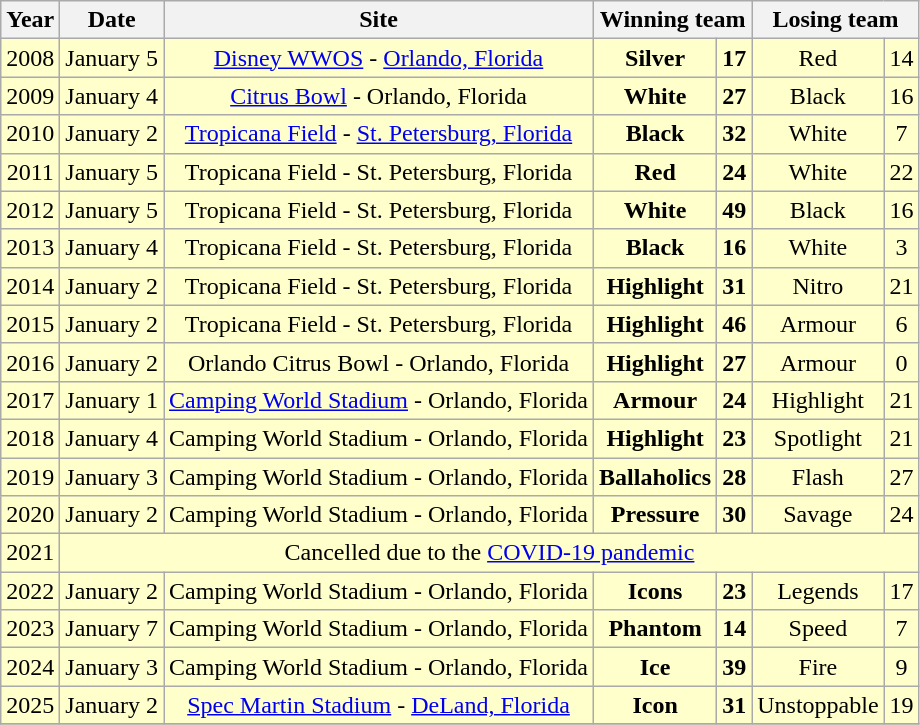<table class="wikitable">
<tr>
<th>Year</th>
<th>Date</th>
<th>Site</th>
<th colspan=2>Winning team</th>
<th colspan=2>Losing team</th>
</tr>
<tr align=center style="background: #ffffcc;">
<td>2008</td>
<td>January 5</td>
<td><a href='#'>Disney WWOS</a> - <a href='#'>Orlando, Florida</a></td>
<td><strong>Silver</strong></td>
<td><strong>17</strong></td>
<td>Red</td>
<td>14</td>
</tr>
<tr align=center style="background: #ffffcc;">
<td>2009</td>
<td>January 4</td>
<td><a href='#'>Citrus Bowl</a> - Orlando, Florida</td>
<td><strong>White</strong></td>
<td><strong>27</strong></td>
<td>Black</td>
<td>16</td>
</tr>
<tr align=center style="background: #ffffcc;">
<td>2010</td>
<td>January 2</td>
<td><a href='#'>Tropicana Field</a> - <a href='#'>St. Petersburg, Florida</a></td>
<td><strong>Black</strong></td>
<td><strong>32</strong></td>
<td>White</td>
<td>7</td>
</tr>
<tr align=center style="background: #ffffcc;">
<td>2011</td>
<td>January 5</td>
<td>Tropicana Field - St. Petersburg, Florida</td>
<td><strong>Red</strong></td>
<td><strong>24</strong></td>
<td>White</td>
<td>22</td>
</tr>
<tr align=center style="background: #ffffcc;">
<td>2012</td>
<td>January 5</td>
<td>Tropicana Field - St. Petersburg, Florida</td>
<td><strong>White</strong></td>
<td><strong>49</strong></td>
<td>Black</td>
<td>16</td>
</tr>
<tr align=center style="background: #ffffcc;">
<td>2013</td>
<td>January 4</td>
<td>Tropicana Field - St. Petersburg, Florida</td>
<td><strong>Black</strong></td>
<td><strong>16</strong></td>
<td>White</td>
<td>3</td>
</tr>
<tr align=center style="background: #ffffcc;">
<td>2014</td>
<td>January 2</td>
<td>Tropicana Field - St. Petersburg, Florida</td>
<td><strong>Highlight</strong></td>
<td><strong>31</strong></td>
<td>Nitro</td>
<td>21</td>
</tr>
<tr align=center style="background: #ffffcc;">
<td>2015</td>
<td>January 2</td>
<td>Tropicana Field - St. Petersburg, Florida</td>
<td><strong>Highlight</strong></td>
<td><strong>46</strong></td>
<td>Armour</td>
<td>6</td>
</tr>
<tr align=center style="background: #ffffcc;">
<td>2016</td>
<td>January 2</td>
<td>Orlando Citrus Bowl - Orlando, Florida</td>
<td><strong>Highlight</strong></td>
<td><strong>27</strong></td>
<td>Armour</td>
<td>0</td>
</tr>
<tr align=center style="background: #ffffcc;">
<td>2017</td>
<td>January 1</td>
<td><a href='#'>Camping World Stadium</a> - Orlando, Florida</td>
<td><strong>Armour</strong></td>
<td><strong>24</strong></td>
<td>Highlight</td>
<td>21</td>
</tr>
<tr align=center style="background: #ffffcc;">
<td>2018</td>
<td>January 4</td>
<td>Camping World Stadium - Orlando, Florida</td>
<td><strong>Highlight</strong></td>
<td><strong>23</strong></td>
<td>Spotlight</td>
<td>21</td>
</tr>
<tr align=center style="background: #ffffcc;">
<td>2019</td>
<td>January 3</td>
<td>Camping World Stadium - Orlando, Florida</td>
<td><strong>Ballaholics</strong></td>
<td><strong>28</strong></td>
<td>Flash</td>
<td>27</td>
</tr>
<tr align=center style="background: #ffffcc;">
<td>2020</td>
<td>January 2</td>
<td>Camping World Stadium - Orlando, Florida</td>
<td><strong>Pressure</strong></td>
<td><strong>30</strong></td>
<td>Savage</td>
<td>24</td>
</tr>
<tr align=center style="background: #ffffcc;">
<td>2021</td>
<td colspan="6">Cancelled due to the <a href='#'>COVID-19 pandemic</a></td>
</tr>
<tr align=center style="background: #ffffcc;">
<td>2022</td>
<td>January 2</td>
<td>Camping World Stadium - Orlando, Florida</td>
<td><strong>Icons</strong></td>
<td><strong>23</strong></td>
<td>Legends</td>
<td>17</td>
</tr>
<tr align=center style="background: #ffffcc;">
<td>2023</td>
<td>January 7</td>
<td>Camping World Stadium - Orlando, Florida</td>
<td><strong>Phantom</strong></td>
<td><strong>14</strong></td>
<td>Speed</td>
<td>7</td>
</tr>
<tr align=center style="background: #ffffcc;">
<td>2024</td>
<td>January 3</td>
<td>Camping World Stadium - Orlando, Florida</td>
<td><strong>Ice</strong></td>
<td><strong>39</strong></td>
<td>Fire</td>
<td>9</td>
</tr>
<tr align=center style="background: #ffffcc;">
<td>2025</td>
<td>January 2</td>
<td><a href='#'>Spec Martin Stadium</a> - <a href='#'>DeLand, Florida</a></td>
<td><strong>Icon</strong></td>
<td><strong>31</strong></td>
<td>Unstoppable</td>
<td>19</td>
</tr>
<tr>
</tr>
</table>
